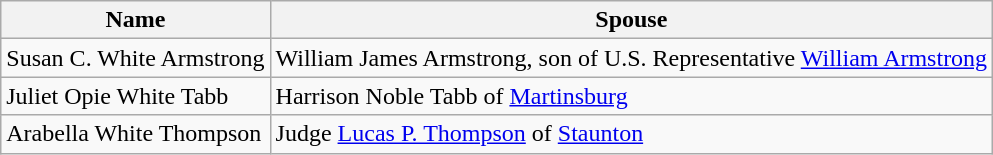<table class="wikitable">
<tr>
<th>Name</th>
<th>Spouse</th>
</tr>
<tr>
<td>Susan C. White Armstrong</td>
<td>William James Armstrong, son of U.S. Representative <a href='#'>William Armstrong</a></td>
</tr>
<tr>
<td>Juliet Opie White Tabb</td>
<td>Harrison Noble Tabb of <a href='#'>Martinsburg</a></td>
</tr>
<tr>
<td>Arabella White Thompson</td>
<td>Judge <a href='#'>Lucas P. Thompson</a> of <a href='#'>Staunton</a></td>
</tr>
</table>
